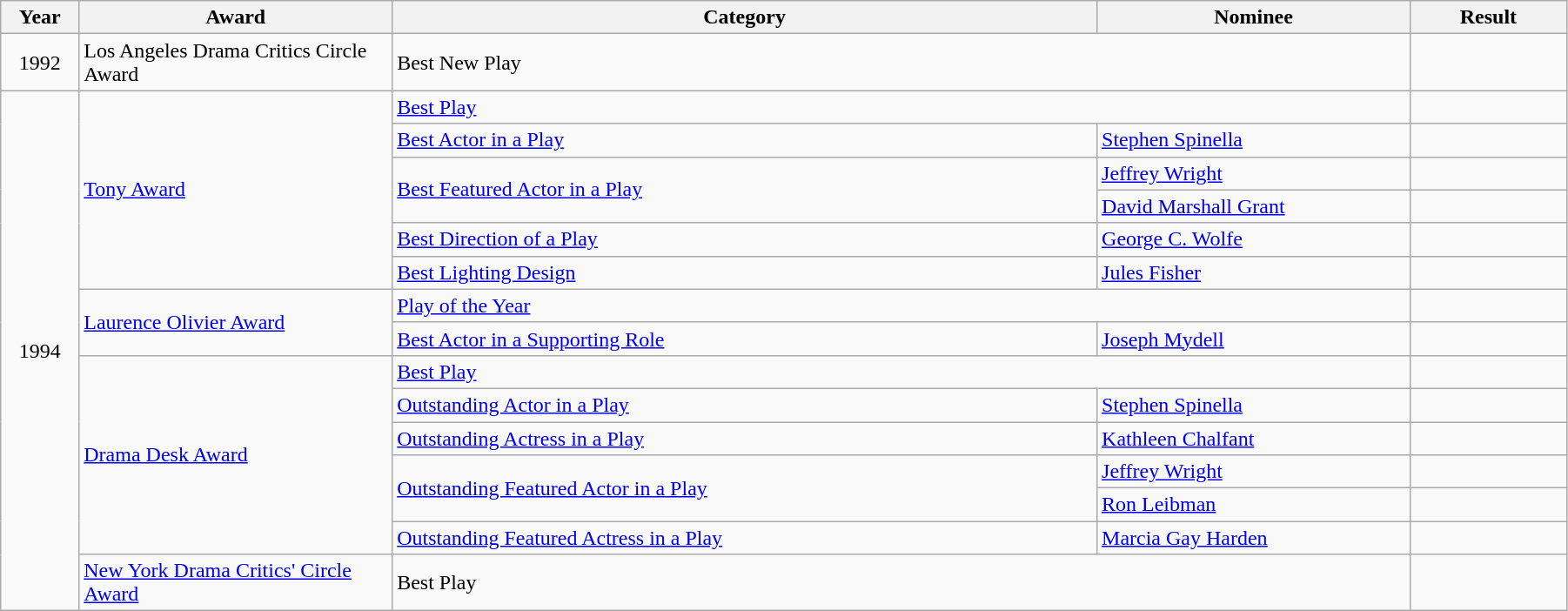<table class="wikitable" width="95%">
<tr>
<th width="5%">Year</th>
<th width="20%">Award</th>
<th width="45%">Category</th>
<th width="20%">Nominee</th>
<th width="10%">Result</th>
</tr>
<tr>
<td style="text-align: center;">1992</td>
<td>Los Angeles Drama Critics Circle Award</td>
<td colspan="2">Best New Play</td>
<td></td>
</tr>
<tr>
<td rowspan="15" style="text-align:center;">1994</td>
<td rowspan="6"><a href='#'>Tony Award</a></td>
<td colspan="2"><a href='#'>Best Play</a></td>
<td></td>
</tr>
<tr>
<td><a href='#'>Best Actor in a Play</a></td>
<td><a href='#'>Stephen Spinella</a></td>
<td></td>
</tr>
<tr>
<td rowspan="2"><a href='#'>Best Featured Actor in a Play</a></td>
<td><a href='#'>Jeffrey Wright</a></td>
<td></td>
</tr>
<tr>
<td><a href='#'>David Marshall Grant</a></td>
<td></td>
</tr>
<tr>
<td><a href='#'>Best Direction of a Play</a></td>
<td><a href='#'>George C. Wolfe</a></td>
<td></td>
</tr>
<tr>
<td><a href='#'>Best Lighting Design</a></td>
<td><a href='#'>Jules Fisher</a></td>
<td></td>
</tr>
<tr>
<td rowspan="2"><a href='#'>Laurence Olivier Award</a></td>
<td colspan="2"><a href='#'>Play of the Year</a></td>
<td></td>
</tr>
<tr>
<td><a href='#'>Best Actor in a Supporting Role</a></td>
<td><a href='#'>Joseph Mydell</a></td>
<td></td>
</tr>
<tr>
<td rowspan="6"><a href='#'>Drama Desk Award</a></td>
<td colspan="2"><a href='#'>Best Play</a></td>
<td></td>
</tr>
<tr>
<td><a href='#'>Outstanding Actor in a Play</a></td>
<td><a href='#'>Stephen Spinella</a></td>
<td></td>
</tr>
<tr>
<td><a href='#'>Outstanding Actress in a Play</a></td>
<td><a href='#'>Kathleen Chalfant</a></td>
<td></td>
</tr>
<tr>
<td rowspan="2"><a href='#'>Outstanding Featured Actor in a Play</a></td>
<td><a href='#'>Jeffrey Wright</a></td>
<td></td>
</tr>
<tr>
<td><a href='#'>Ron Leibman</a></td>
<td></td>
</tr>
<tr>
<td><a href='#'>Outstanding Featured Actress in a Play</a></td>
<td><a href='#'>Marcia Gay Harden</a></td>
<td></td>
</tr>
<tr>
<td><a href='#'>New York Drama Critics' Circle Award</a></td>
<td colspan="2">Best Play</td>
<td></td>
</tr>
</table>
